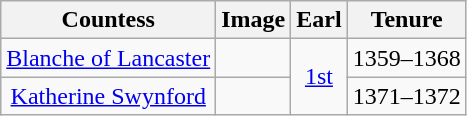<table class="wikitable" style="text-align:center">
<tr>
<th>Countess</th>
<th>Image</th>
<th>Earl</th>
<th>Tenure</th>
</tr>
<tr>
<td><a href='#'>Blanche of Lancaster</a></td>
<td></td>
<td rowspan=2><a href='#'>1st</a></td>
<td>1359–1368</td>
</tr>
<tr>
<td><a href='#'>Katherine Swynford</a></td>
<td></td>
<td>1371–1372</td>
</tr>
</table>
